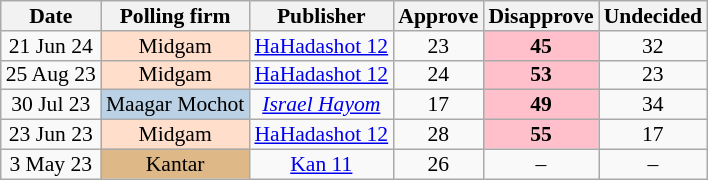<table class="wikitable sortable" style="text-align:center; font-size:90%; line-height:13px">
<tr>
<th>Date</th>
<th>Polling firm</th>
<th>Publisher</th>
<th>Approve</th>
<th>Disapprove</th>
<th>Undecided</th>
</tr>
<tr>
<td data-sort-value=2024-06-21>21 Jun 24</td>
<td style=background:#FFDFCC>Midgam</td>
<td><a href='#'>HaHadashot 12</a></td>
<td>23</td>
<td style=background:pink><strong>45</strong></td>
<td>32</td>
</tr>
<tr>
<td data-sort-value=2023-08-25>25 Aug 23</td>
<td style=background:#FFDFCC>Midgam</td>
<td><a href='#'>HaHadashot 12</a></td>
<td>24</td>
<td style=background:pink><strong>53</strong></td>
<td>23</td>
</tr>
<tr>
<td data-sort-value=2023-07-30>30 Jul 23</td>
<td style=background:#BAD1E6>Maagar Mochot</td>
<td><em><a href='#'>Israel Hayom</a></em></td>
<td>17</td>
<td style=background:pink><strong>49</strong></td>
<td>34</td>
</tr>
<tr>
<td data-sort-value=2023-06-23>23 Jun 23</td>
<td style=background:#FFDFCC>Midgam</td>
<td><a href='#'>HaHadashot 12</a></td>
<td>28</td>
<td style=background:pink><strong>55</strong></td>
<td>17</td>
</tr>
<tr>
<td data-sort-value=2023-05-03>3 May 23</td>
<td style=background:burlywood>Kantar</td>
<td><a href='#'>Kan 11</a></td>
<td>26</td>
<td>–</td>
<td>–</td>
</tr>
</table>
